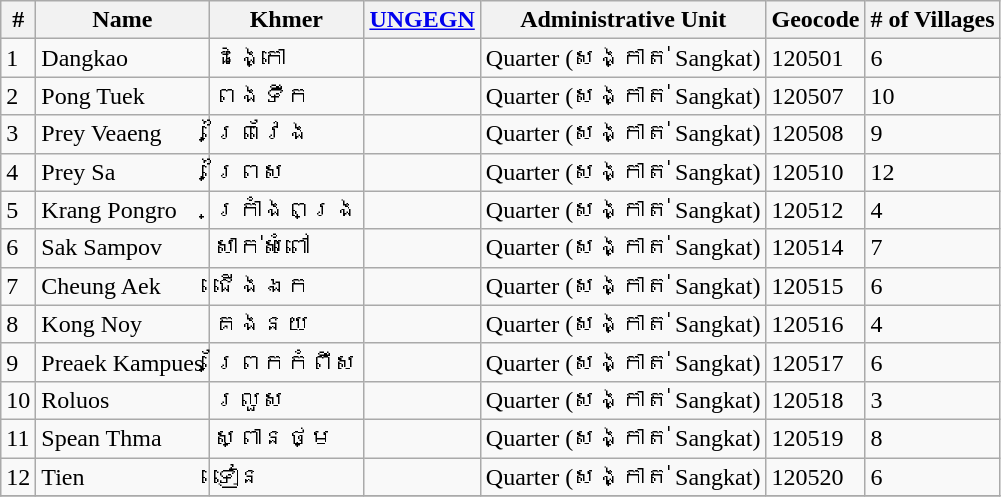<table class="wikitable sortable">
<tr>
<th>#</th>
<th>Name</th>
<th>Khmer</th>
<th><a href='#'>UNGEGN</a></th>
<th>Administrative Unit</th>
<th>Geocode</th>
<th># of Villages</th>
</tr>
<tr>
<td>1</td>
<td>Dangkao</td>
<td>ដង្កោ</td>
<td></td>
<td>Quarter (សង្កាត់ Sangkat)</td>
<td>120501</td>
<td>6</td>
</tr>
<tr>
<td>2</td>
<td>Pong Tuek</td>
<td>ពងទឹក</td>
<td></td>
<td>Quarter (សង្កាត់ Sangkat)</td>
<td>120507</td>
<td>10</td>
</tr>
<tr>
<td>3</td>
<td>Prey Veaeng</td>
<td>ព្រៃវែង</td>
<td></td>
<td>Quarter (សង្កាត់ Sangkat)</td>
<td>120508</td>
<td>9</td>
</tr>
<tr>
<td>4</td>
<td>Prey Sa</td>
<td>ព្រៃស</td>
<td></td>
<td>Quarter (សង្កាត់ Sangkat)</td>
<td>120510</td>
<td>12</td>
</tr>
<tr>
<td>5</td>
<td>Krang Pongro</td>
<td>ក្រាំងពង្រ</td>
<td></td>
<td>Quarter (សង្កាត់ Sangkat)</td>
<td>120512</td>
<td>4</td>
</tr>
<tr>
<td>6</td>
<td>Sak Sampov</td>
<td>សាក់សំពៅ</td>
<td></td>
<td>Quarter (សង្កាត់ Sangkat)</td>
<td>120514</td>
<td>7</td>
</tr>
<tr>
<td>7</td>
<td>Cheung Aek</td>
<td>ជើងឯក</td>
<td></td>
<td>Quarter (សង្កាត់ Sangkat)</td>
<td>120515</td>
<td>6</td>
</tr>
<tr>
<td>8</td>
<td>Kong Noy</td>
<td>គងនយ</td>
<td></td>
<td>Quarter (សង្កាត់ Sangkat)</td>
<td>120516</td>
<td>4</td>
</tr>
<tr>
<td>9</td>
<td>Preaek Kampues</td>
<td>ព្រែកកំពឹស</td>
<td></td>
<td>Quarter (សង្កាត់ Sangkat)</td>
<td>120517</td>
<td>6</td>
</tr>
<tr>
<td>10</td>
<td>Roluos</td>
<td>រលួស</td>
<td></td>
<td>Quarter (សង្កាត់ Sangkat)</td>
<td>120518</td>
<td>3</td>
</tr>
<tr>
<td>11</td>
<td>Spean Thma</td>
<td>ស្ពានថ្ម</td>
<td></td>
<td>Quarter (សង្កាត់ Sangkat)</td>
<td>120519</td>
<td>8</td>
</tr>
<tr>
<td>12</td>
<td>Tien</td>
<td>ទៀន</td>
<td></td>
<td>Quarter (សង្កាត់ Sangkat)</td>
<td>120520</td>
<td>6</td>
</tr>
<tr>
</tr>
</table>
